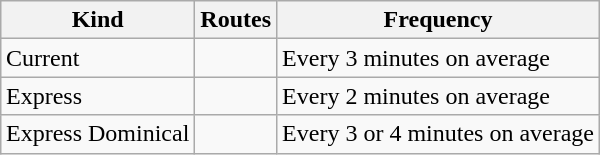<table class="wikitable" style="margin:1em auto;">
<tr>
<th>Kind</th>
<th>Routes</th>
<th>Frequency</th>
</tr>
<tr>
<td>Current</td>
<td></td>
<td>Every 3 minutes on average</td>
</tr>
<tr>
<td>Express</td>
<td></td>
<td>Every 2 minutes on average</td>
</tr>
<tr>
<td>Express Dominical</td>
<td></td>
<td>Every 3 or 4 minutes on average</td>
</tr>
</table>
